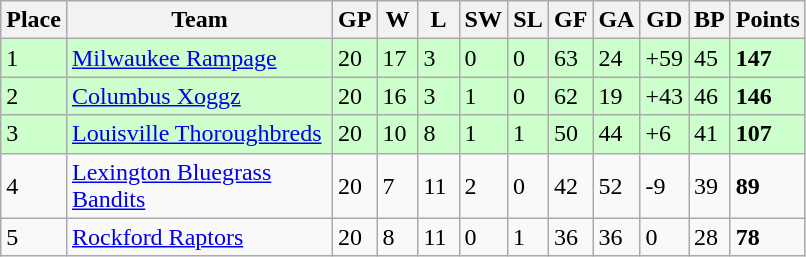<table class="wikitable">
<tr>
<th>Place</th>
<th style="width:170px;">Team</th>
<th width="20">GP</th>
<th width="20">W</th>
<th width="20">L</th>
<th width="20">SW</th>
<th width="20">SL</th>
<th width="20">GF</th>
<th width="20">GA</th>
<th width="25">GD</th>
<th width="20">BP</th>
<th>Points</th>
</tr>
<tr style="background:#cfc;">
<td>1</td>
<td><a href='#'>Milwaukee Rampage</a></td>
<td>20</td>
<td>17</td>
<td>3</td>
<td>0</td>
<td>0</td>
<td>63</td>
<td>24</td>
<td>+59</td>
<td>45</td>
<td><strong>147</strong></td>
</tr>
<tr style="background:#cfc;">
<td>2</td>
<td><a href='#'>Columbus Xoggz</a></td>
<td>20</td>
<td>16</td>
<td>3</td>
<td>1</td>
<td>0</td>
<td>62</td>
<td>19</td>
<td>+43</td>
<td>46</td>
<td><strong>146</strong></td>
</tr>
<tr style="background:#cfc;">
<td>3</td>
<td><a href='#'>Louisville Thoroughbreds</a></td>
<td>20</td>
<td>10</td>
<td>8</td>
<td>1</td>
<td>1</td>
<td>50</td>
<td>44</td>
<td>+6</td>
<td>41</td>
<td><strong>107</strong></td>
</tr>
<tr>
<td>4</td>
<td><a href='#'>Lexington Bluegrass Bandits</a></td>
<td>20</td>
<td>7</td>
<td>11</td>
<td>2</td>
<td>0</td>
<td>42</td>
<td>52</td>
<td>-9</td>
<td>39</td>
<td><strong>89</strong></td>
</tr>
<tr>
<td>5</td>
<td><a href='#'>Rockford Raptors</a></td>
<td>20</td>
<td>8</td>
<td>11</td>
<td>0</td>
<td>1</td>
<td>36</td>
<td>36</td>
<td>0</td>
<td>28</td>
<td><strong>78</strong></td>
</tr>
</table>
